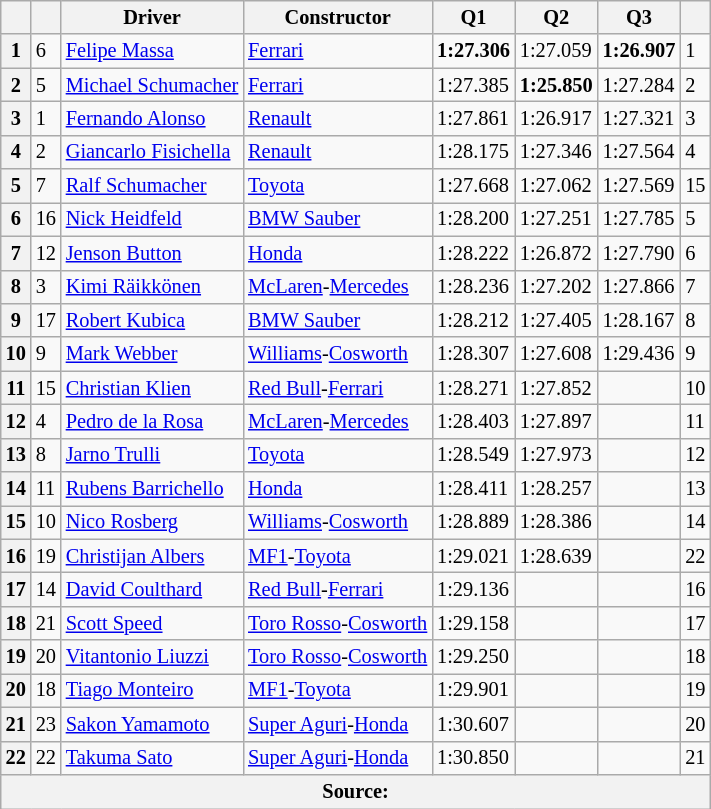<table class="wikitable sortable" style="font-size: 85%">
<tr>
<th></th>
<th></th>
<th>Driver</th>
<th>Constructor</th>
<th>Q1</th>
<th>Q2</th>
<th>Q3</th>
<th></th>
</tr>
<tr>
<th>1</th>
<td>6</td>
<td> <a href='#'>Felipe Massa</a></td>
<td><a href='#'>Ferrari</a></td>
<td><strong>1:27.306</strong></td>
<td>1:27.059</td>
<td><strong>1:26.907</strong></td>
<td>1</td>
</tr>
<tr>
<th>2</th>
<td>5</td>
<td> <a href='#'>Michael Schumacher</a></td>
<td><a href='#'>Ferrari</a></td>
<td>1:27.385</td>
<td><strong>1:25.850</strong></td>
<td>1:27.284</td>
<td>2</td>
</tr>
<tr>
<th>3</th>
<td>1</td>
<td> <a href='#'>Fernando Alonso</a></td>
<td><a href='#'>Renault</a></td>
<td>1:27.861</td>
<td>1:26.917</td>
<td>1:27.321</td>
<td>3</td>
</tr>
<tr>
<th>4</th>
<td>2</td>
<td> <a href='#'>Giancarlo Fisichella</a></td>
<td><a href='#'>Renault</a></td>
<td>1:28.175</td>
<td>1:27.346</td>
<td>1:27.564</td>
<td>4</td>
</tr>
<tr>
<th>5</th>
<td>7</td>
<td> <a href='#'>Ralf Schumacher</a></td>
<td><a href='#'>Toyota</a></td>
<td>1:27.668</td>
<td>1:27.062</td>
<td>1:27.569</td>
<td>15</td>
</tr>
<tr>
<th>6</th>
<td>16</td>
<td> <a href='#'>Nick Heidfeld</a></td>
<td><a href='#'>BMW Sauber</a></td>
<td>1:28.200</td>
<td>1:27.251</td>
<td>1:27.785</td>
<td>5</td>
</tr>
<tr>
<th>7</th>
<td>12</td>
<td> <a href='#'>Jenson Button</a></td>
<td><a href='#'>Honda</a></td>
<td>1:28.222</td>
<td>1:26.872</td>
<td>1:27.790</td>
<td>6</td>
</tr>
<tr>
<th>8</th>
<td>3</td>
<td> <a href='#'>Kimi Räikkönen</a></td>
<td><a href='#'>McLaren</a>-<a href='#'>Mercedes</a></td>
<td>1:28.236</td>
<td>1:27.202</td>
<td>1:27.866</td>
<td>7</td>
</tr>
<tr>
<th>9</th>
<td>17</td>
<td> <a href='#'>Robert Kubica</a></td>
<td><a href='#'>BMW Sauber</a></td>
<td>1:28.212</td>
<td>1:27.405</td>
<td>1:28.167</td>
<td>8</td>
</tr>
<tr>
<th>10</th>
<td>9</td>
<td> <a href='#'>Mark Webber</a></td>
<td><a href='#'>Williams</a>-<a href='#'>Cosworth</a></td>
<td>1:28.307</td>
<td>1:27.608</td>
<td>1:29.436</td>
<td>9</td>
</tr>
<tr>
<th>11</th>
<td>15</td>
<td> <a href='#'>Christian Klien</a></td>
<td><a href='#'>Red Bull</a>-<a href='#'>Ferrari</a></td>
<td>1:28.271</td>
<td>1:27.852</td>
<td></td>
<td>10</td>
</tr>
<tr>
<th>12</th>
<td>4</td>
<td> <a href='#'>Pedro de la Rosa</a></td>
<td><a href='#'>McLaren</a>-<a href='#'>Mercedes</a></td>
<td>1:28.403</td>
<td>1:27.897</td>
<td></td>
<td>11</td>
</tr>
<tr>
<th>13</th>
<td>8</td>
<td> <a href='#'>Jarno Trulli</a></td>
<td><a href='#'>Toyota</a></td>
<td>1:28.549</td>
<td>1:27.973</td>
<td></td>
<td>12</td>
</tr>
<tr>
<th>14</th>
<td>11</td>
<td> <a href='#'>Rubens Barrichello</a></td>
<td><a href='#'>Honda</a></td>
<td>1:28.411</td>
<td>1:28.257</td>
<td></td>
<td>13</td>
</tr>
<tr>
<th>15</th>
<td>10</td>
<td> <a href='#'>Nico Rosberg</a></td>
<td><a href='#'>Williams</a>-<a href='#'>Cosworth</a></td>
<td>1:28.889</td>
<td>1:28.386</td>
<td></td>
<td>14</td>
</tr>
<tr>
<th>16</th>
<td>19</td>
<td> <a href='#'>Christijan Albers</a></td>
<td><a href='#'>MF1</a>-<a href='#'>Toyota</a></td>
<td>1:29.021</td>
<td>1:28.639</td>
<td></td>
<td>22</td>
</tr>
<tr>
<th>17</th>
<td>14</td>
<td> <a href='#'>David Coulthard</a></td>
<td><a href='#'>Red Bull</a>-<a href='#'>Ferrari</a></td>
<td>1:29.136</td>
<td></td>
<td></td>
<td>16</td>
</tr>
<tr>
<th>18</th>
<td>21</td>
<td> <a href='#'>Scott Speed</a></td>
<td><a href='#'>Toro Rosso</a>-<a href='#'>Cosworth</a></td>
<td>1:29.158</td>
<td></td>
<td></td>
<td>17</td>
</tr>
<tr>
<th>19</th>
<td>20</td>
<td> <a href='#'>Vitantonio Liuzzi</a></td>
<td><a href='#'>Toro Rosso</a>-<a href='#'>Cosworth</a></td>
<td>1:29.250</td>
<td></td>
<td></td>
<td>18</td>
</tr>
<tr>
<th>20</th>
<td>18</td>
<td> <a href='#'>Tiago Monteiro</a></td>
<td><a href='#'>MF1</a>-<a href='#'>Toyota</a></td>
<td>1:29.901</td>
<td></td>
<td></td>
<td>19</td>
</tr>
<tr>
<th>21</th>
<td>23</td>
<td> <a href='#'>Sakon Yamamoto</a></td>
<td><a href='#'>Super Aguri</a>-<a href='#'>Honda</a></td>
<td>1:30.607</td>
<td></td>
<td></td>
<td>20</td>
</tr>
<tr>
<th>22</th>
<td>22</td>
<td> <a href='#'>Takuma Sato</a></td>
<td><a href='#'>Super Aguri</a>-<a href='#'>Honda</a></td>
<td>1:30.850</td>
<td></td>
<td></td>
<td>21</td>
</tr>
<tr>
<th colspan="8">Source:</th>
</tr>
</table>
